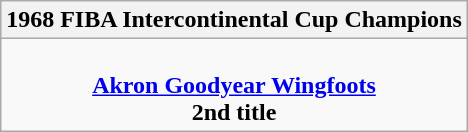<table class=wikitable style="text-align:center; margin:auto">
<tr>
<th>1968 FIBA Intercontinental Cup Champions</th>
</tr>
<tr>
<td><br><strong><a href='#'>Akron Goodyear Wingfoots</a></strong><br><strong>2nd title</strong></td>
</tr>
</table>
